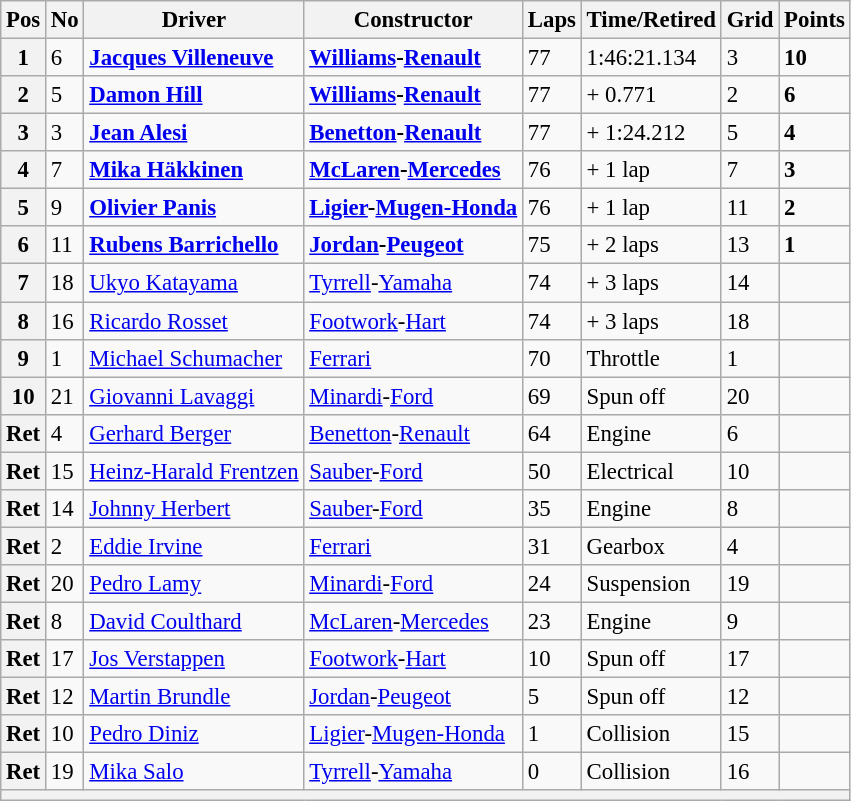<table class="wikitable" style="font-size: 95%;">
<tr>
<th>Pos</th>
<th>No</th>
<th>Driver</th>
<th>Constructor</th>
<th>Laps</th>
<th>Time/Retired</th>
<th>Grid</th>
<th>Points</th>
</tr>
<tr>
<th>1</th>
<td>6</td>
<td> <strong><a href='#'>Jacques Villeneuve</a></strong></td>
<td><strong><a href='#'>Williams</a>-<a href='#'>Renault</a></strong></td>
<td>77</td>
<td>1:46:21.134</td>
<td>3</td>
<td><strong>10</strong></td>
</tr>
<tr>
<th>2</th>
<td>5</td>
<td> <strong><a href='#'>Damon Hill</a></strong></td>
<td><strong><a href='#'>Williams</a>-<a href='#'>Renault</a></strong></td>
<td>77</td>
<td>+ 0.771</td>
<td>2</td>
<td><strong>6</strong></td>
</tr>
<tr>
<th>3</th>
<td>3</td>
<td> <strong><a href='#'>Jean Alesi</a></strong></td>
<td><strong><a href='#'>Benetton</a>-<a href='#'>Renault</a></strong></td>
<td>77</td>
<td>+ 1:24.212</td>
<td>5</td>
<td><strong>4</strong></td>
</tr>
<tr>
<th>4</th>
<td>7</td>
<td> <strong><a href='#'>Mika Häkkinen</a></strong></td>
<td><strong><a href='#'>McLaren</a>-<a href='#'>Mercedes</a></strong></td>
<td>76</td>
<td>+ 1 lap</td>
<td>7</td>
<td><strong>3</strong></td>
</tr>
<tr>
<th>5</th>
<td>9</td>
<td> <strong><a href='#'>Olivier Panis</a></strong></td>
<td><strong><a href='#'>Ligier</a>-<a href='#'>Mugen-Honda</a></strong></td>
<td>76</td>
<td>+ 1 lap</td>
<td>11</td>
<td><strong>2</strong></td>
</tr>
<tr>
<th>6</th>
<td>11</td>
<td> <strong><a href='#'>Rubens Barrichello</a></strong></td>
<td><strong><a href='#'>Jordan</a>-<a href='#'>Peugeot</a></strong></td>
<td>75</td>
<td>+ 2 laps</td>
<td>13</td>
<td><strong>1</strong></td>
</tr>
<tr>
<th>7</th>
<td>18</td>
<td> <a href='#'>Ukyo Katayama</a></td>
<td><a href='#'>Tyrrell</a>-<a href='#'>Yamaha</a></td>
<td>74</td>
<td>+ 3 laps</td>
<td>14</td>
<td> </td>
</tr>
<tr>
<th>8</th>
<td>16</td>
<td> <a href='#'>Ricardo Rosset</a></td>
<td><a href='#'>Footwork</a>-<a href='#'>Hart</a></td>
<td>74</td>
<td>+ 3 laps</td>
<td>18</td>
<td> </td>
</tr>
<tr>
<th>9</th>
<td>1</td>
<td> <a href='#'>Michael Schumacher</a></td>
<td><a href='#'>Ferrari</a></td>
<td>70</td>
<td>Throttle</td>
<td>1</td>
<td> </td>
</tr>
<tr>
<th>10</th>
<td>21</td>
<td> <a href='#'>Giovanni Lavaggi</a></td>
<td><a href='#'>Minardi</a>-<a href='#'>Ford</a></td>
<td>69</td>
<td>Spun off</td>
<td>20</td>
<td> </td>
</tr>
<tr>
<th>Ret</th>
<td>4</td>
<td> <a href='#'>Gerhard Berger</a></td>
<td><a href='#'>Benetton</a>-<a href='#'>Renault</a></td>
<td>64</td>
<td>Engine</td>
<td>6</td>
<td> </td>
</tr>
<tr>
<th>Ret</th>
<td>15</td>
<td> <a href='#'>Heinz-Harald Frentzen</a></td>
<td><a href='#'>Sauber</a>-<a href='#'>Ford</a></td>
<td>50</td>
<td>Electrical</td>
<td>10</td>
<td> </td>
</tr>
<tr>
<th>Ret</th>
<td>14</td>
<td> <a href='#'>Johnny Herbert</a></td>
<td><a href='#'>Sauber</a>-<a href='#'>Ford</a></td>
<td>35</td>
<td>Engine</td>
<td>8</td>
<td> </td>
</tr>
<tr>
<th>Ret</th>
<td>2</td>
<td> <a href='#'>Eddie Irvine</a></td>
<td><a href='#'>Ferrari</a></td>
<td>31</td>
<td>Gearbox</td>
<td>4</td>
<td> </td>
</tr>
<tr>
<th>Ret</th>
<td>20</td>
<td> <a href='#'>Pedro Lamy</a></td>
<td><a href='#'>Minardi</a>-<a href='#'>Ford</a></td>
<td>24</td>
<td>Suspension</td>
<td>19</td>
<td> </td>
</tr>
<tr>
<th>Ret</th>
<td>8</td>
<td> <a href='#'>David Coulthard</a></td>
<td><a href='#'>McLaren</a>-<a href='#'>Mercedes</a></td>
<td>23</td>
<td>Engine</td>
<td>9</td>
<td> </td>
</tr>
<tr>
<th>Ret</th>
<td>17</td>
<td> <a href='#'>Jos Verstappen</a></td>
<td><a href='#'>Footwork</a>-<a href='#'>Hart</a></td>
<td>10</td>
<td>Spun off</td>
<td>17</td>
<td> </td>
</tr>
<tr>
<th>Ret</th>
<td>12</td>
<td> <a href='#'>Martin Brundle</a></td>
<td><a href='#'>Jordan</a>-<a href='#'>Peugeot</a></td>
<td>5</td>
<td>Spun off</td>
<td>12</td>
<td> </td>
</tr>
<tr>
<th>Ret</th>
<td>10</td>
<td> <a href='#'>Pedro Diniz</a></td>
<td><a href='#'>Ligier</a>-<a href='#'>Mugen-Honda</a></td>
<td>1</td>
<td>Collision</td>
<td>15</td>
<td> </td>
</tr>
<tr>
<th>Ret</th>
<td>19</td>
<td> <a href='#'>Mika Salo</a></td>
<td><a href='#'>Tyrrell</a>-<a href='#'>Yamaha</a></td>
<td>0</td>
<td>Collision</td>
<td>16</td>
<td> </td>
</tr>
<tr>
<th colspan="8"></th>
</tr>
</table>
